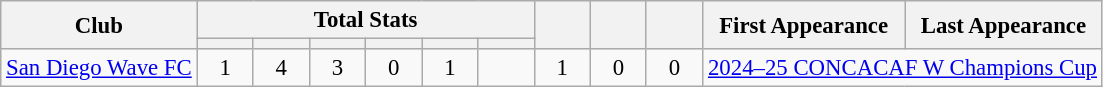<table class="wikitable sortable" style="font-size:95%; text-align: center">
<tr>
<th rowspan=2>Club</th>
<th style="width:30px;" colspan=6>Total Stats</th>
<th rowspan=2 style="width:2em"></th>
<th rowspan=2 style="width:2em"></th>
<th rowspan=2 style="width:2em"></th>
<th rowspan=2>First Appearance</th>
<th rowspan=2>Last Appearance</th>
</tr>
<tr>
<th style="width:2em"></th>
<th style="width:2em"></th>
<th style="width:2em"></th>
<th style="width:2em"></th>
<th style="width:2em"></th>
<th style="width:2em"></th>
</tr>
<tr>
<td><a href='#'>San Diego Wave FC</a></td>
<td>1</td>
<td>4</td>
<td>3</td>
<td>0</td>
<td>1</td>
<td></td>
<td>1</td>
<td>0</td>
<td>0</td>
<td colspan="2"><a href='#'>2024–25 CONCACAF W Champions Cup</a></td>
</tr>
</table>
